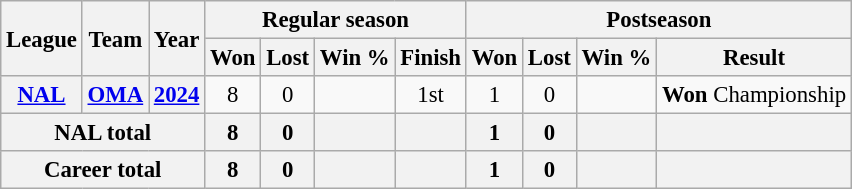<table class="wikitable" style="font-size: 95%; text-align:center;">
<tr>
<th rowspan=2>League</th>
<th rowspan=2>Team</th>
<th rowspan=2>Year</th>
<th colspan=4>Regular season</th>
<th colspan=4>Postseason</th>
</tr>
<tr>
<th>Won</th>
<th>Lost</th>
<th>Win %</th>
<th>Finish</th>
<th>Won</th>
<th>Lost</th>
<th>Win %</th>
<th>Result</th>
</tr>
<tr ! |->
<th><a href='#'>NAL</a></th>
<th><a href='#'>OMA</a></th>
<th><a href='#'>2024</a></th>
<td>8</td>
<td>0</td>
<td></td>
<td>1st</td>
<td>1</td>
<td>0</td>
<td></td>
<td><strong>Won</strong> Championship</td>
</tr>
<tr>
<th colspan=3>NAL total</th>
<th>8</th>
<th>0</th>
<th></th>
<th></th>
<th>1</th>
<th>0</th>
<th></th>
<th></th>
</tr>
<tr>
<th colspan=3>Career total</th>
<th>8</th>
<th>0</th>
<th></th>
<th></th>
<th>1</th>
<th>0</th>
<th></th>
<th></th>
</tr>
</table>
